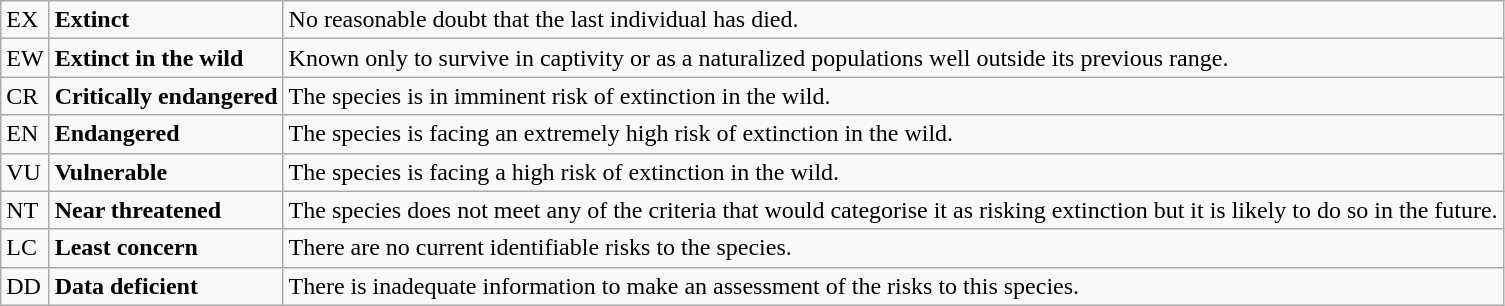<table class="wikitable" style="text-align:left">
<tr>
<td>EX</td>
<td><strong>Extinct</strong></td>
<td>No reasonable doubt that the last individual has died.</td>
</tr>
<tr>
<td>EW</td>
<td><strong>Extinct in the wild</strong></td>
<td>Known only to survive in captivity or as a naturalized populations well outside its previous range.</td>
</tr>
<tr>
<td>CR</td>
<td><strong>Critically endangered</strong></td>
<td>The species is in imminent risk of extinction in the wild.</td>
</tr>
<tr>
<td>EN</td>
<td><strong>Endangered</strong></td>
<td>The species is facing an extremely high risk of extinction in the wild.</td>
</tr>
<tr>
<td>VU</td>
<td><strong>Vulnerable</strong></td>
<td>The species is facing a high risk of extinction in the wild.</td>
</tr>
<tr>
<td>NT</td>
<td><strong>Near threatened</strong></td>
<td>The species does not meet any of the criteria that would categorise it as risking extinction but it is likely to do so in the future.</td>
</tr>
<tr>
<td>LC</td>
<td><strong>Least concern</strong></td>
<td>There are no current identifiable risks to the species.</td>
</tr>
<tr>
<td>DD</td>
<td><strong>Data deficient</strong></td>
<td>There is inadequate information to make an assessment of the risks to this species.</td>
</tr>
</table>
